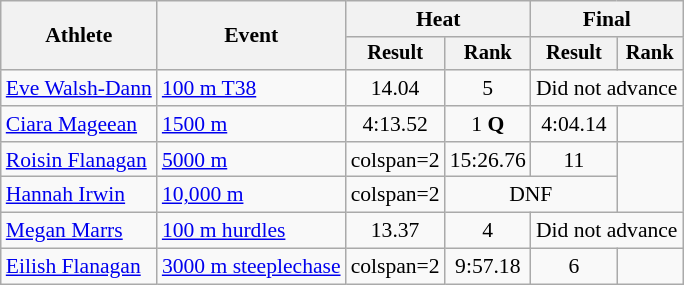<table class="wikitable" style="font-size:90%; text-align:center">
<tr>
<th rowspan=2>Athlete</th>
<th rowspan=2>Event</th>
<th colspan=2>Heat</th>
<th colspan=2>Final</th>
</tr>
<tr style="font-size:95%">
<th>Result</th>
<th>Rank</th>
<th>Result</th>
<th>Rank</th>
</tr>
<tr>
<td align=left><a href='#'>Eve Walsh-Dann</a></td>
<td align=left><a href='#'>100 m T38</a></td>
<td>14.04</td>
<td>5</td>
<td colspan="2">Did not advance</td>
</tr>
<tr>
<td align=left><a href='#'>Ciara Mageean</a></td>
<td align=left><a href='#'>1500 m</a></td>
<td>4:13.52</td>
<td>1 <strong>Q</strong></td>
<td>4:04.14</td>
<td></td>
</tr>
<tr>
<td align=left><a href='#'>Roisin Flanagan</a></td>
<td align=left rowspan=1><a href='#'>5000 m</a></td>
<td>colspan=2 </td>
<td>15:26.76</td>
<td>11</td>
</tr>
<tr>
<td align=left><a href='#'>Hannah Irwin</a></td>
<td align=left><a href='#'>10,000 m</a></td>
<td>colspan=2 </td>
<td colspan="2">DNF</td>
</tr>
<tr>
<td align=left><a href='#'>Megan Marrs</a></td>
<td align=left><a href='#'>100 m hurdles</a></td>
<td>13.37</td>
<td>4</td>
<td colspan="2">Did not advance</td>
</tr>
<tr>
<td align=left><a href='#'>Eilish Flanagan</a></td>
<td align=left><a href='#'>3000 m steeplechase</a></td>
<td>colspan=2 </td>
<td>9:57.18</td>
<td>6</td>
</tr>
</table>
